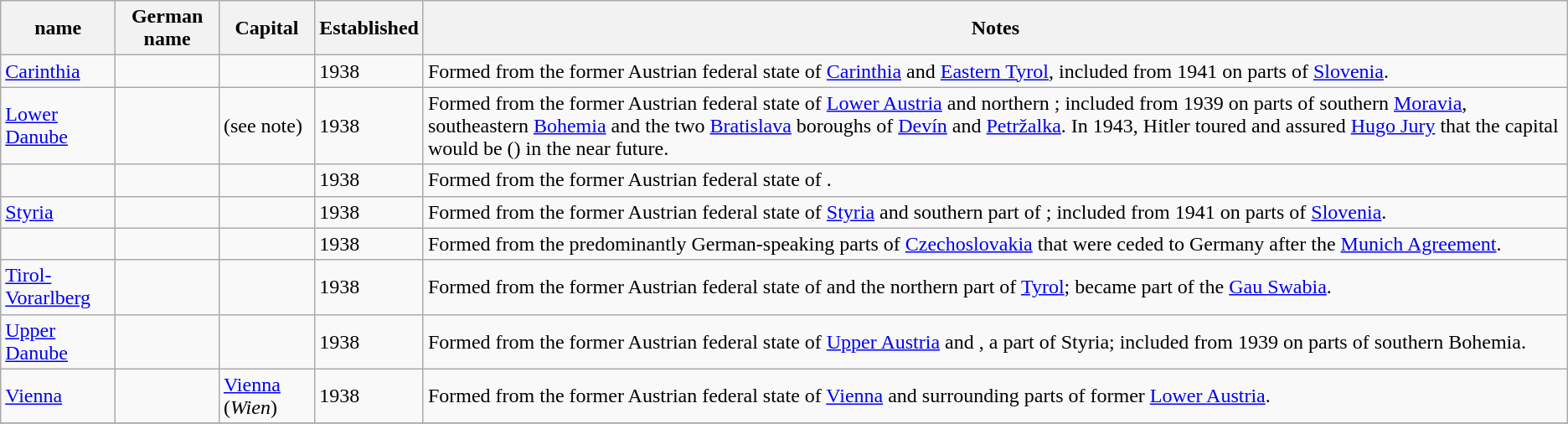<table class="wikitable">
<tr>
<th scope="col"> name</th>
<th scope="col">German name</th>
<th scope="col">Capital</th>
<th scope="col">Established</th>
<th scope="col">Notes</th>
</tr>
<tr>
<td><a href='#'>Carinthia</a></td>
<td></td>
<td></td>
<td>1938</td>
<td>Formed from the former Austrian federal state of <a href='#'>Carinthia</a> and <a href='#'>Eastern Tyrol</a>, included from 1941 on parts of <a href='#'>Slovenia</a>.</td>
</tr>
<tr>
<td><a href='#'>Lower Danube</a></td>
<td></td>
<td> (see note)</td>
<td>1938</td>
<td>Formed from the former Austrian federal state of <a href='#'>Lower Austria</a> and northern ; included from 1939 on parts of southern <a href='#'>Moravia</a>, southeastern <a href='#'>Bohemia</a> and the two <a href='#'>Bratislava</a> boroughs of <a href='#'>Devín</a> and <a href='#'>Petržalka</a>. In 1943, Hitler toured  and assured  <a href='#'>Hugo Jury</a> that the capital would be  () in the near future.</td>
</tr>
<tr>
<td></td>
<td></td>
<td></td>
<td>1938</td>
<td>Formed from the former Austrian federal state of .</td>
</tr>
<tr>
<td><a href='#'>Styria</a></td>
<td></td>
<td></td>
<td>1938</td>
<td>Formed from the former Austrian federal state of <a href='#'>Styria</a> and southern part of ; included from 1941 on parts of <a href='#'>Slovenia</a>.</td>
</tr>
<tr>
<td></td>
<td></td>
<td></td>
<td>1938</td>
<td>Formed from the predominantly German-speaking parts of <a href='#'>Czechoslovakia</a> that were ceded to Germany after the <a href='#'>Munich Agreement</a>.</td>
</tr>
<tr>
<td><a href='#'>Tirol-Vorarlberg</a></td>
<td></td>
<td></td>
<td>1938</td>
<td>Formed from the former Austrian federal state of  and the northern part of <a href='#'>Tyrol</a>;  became part of the <a href='#'>Gau Swabia</a>.</td>
</tr>
<tr>
<td><a href='#'>Upper Danube</a></td>
<td></td>
<td></td>
<td>1938</td>
<td>Formed from the former Austrian federal state of <a href='#'>Upper Austria</a> and , a part of Styria; included from 1939 on parts of southern Bohemia.</td>
</tr>
<tr>
<td><a href='#'>Vienna</a></td>
<td></td>
<td><a href='#'>Vienna</a> (<em>Wien</em>)</td>
<td>1938</td>
<td>Formed from the former Austrian federal state of <a href='#'>Vienna</a> and surrounding parts of former <a href='#'>Lower Austria</a>.</td>
</tr>
<tr>
</tr>
</table>
